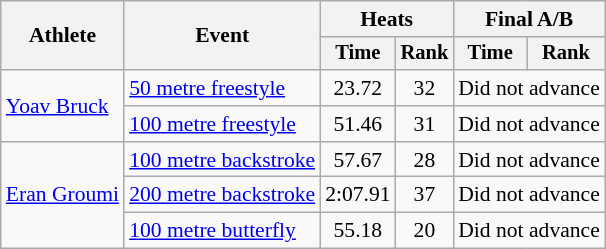<table class="wikitable" style="font-size:90%">
<tr>
<th rowspan="2">Athlete</th>
<th rowspan="2">Event</th>
<th colspan=2>Heats</th>
<th colspan=2>Final A/B</th>
</tr>
<tr style="font-size:95%">
<th>Time</th>
<th>Rank</th>
<th>Time</th>
<th>Rank</th>
</tr>
<tr align=center>
<td align=left rowspan=2><a href='#'>Yoav Bruck</a></td>
<td align=left><a href='#'>50 metre freestyle</a></td>
<td>23.72</td>
<td>32</td>
<td colspan=2>Did not advance</td>
</tr>
<tr align=center>
<td align=left><a href='#'>100 metre freestyle</a></td>
<td>51.46</td>
<td>31</td>
<td colspan=2>Did not advance</td>
</tr>
<tr align=center>
<td align=left rowspan=3><a href='#'>Eran Groumi</a></td>
<td align=left><a href='#'>100 metre backstroke</a></td>
<td>57.67</td>
<td>28</td>
<td colspan=2>Did not advance</td>
</tr>
<tr align=center>
<td align=left><a href='#'>200 metre backstroke</a></td>
<td>2:07.91</td>
<td>37</td>
<td colspan=2>Did not advance</td>
</tr>
<tr align=center>
<td align=left><a href='#'>100 metre butterfly</a></td>
<td>55.18</td>
<td>20</td>
<td colspan=2>Did not advance</td>
</tr>
</table>
